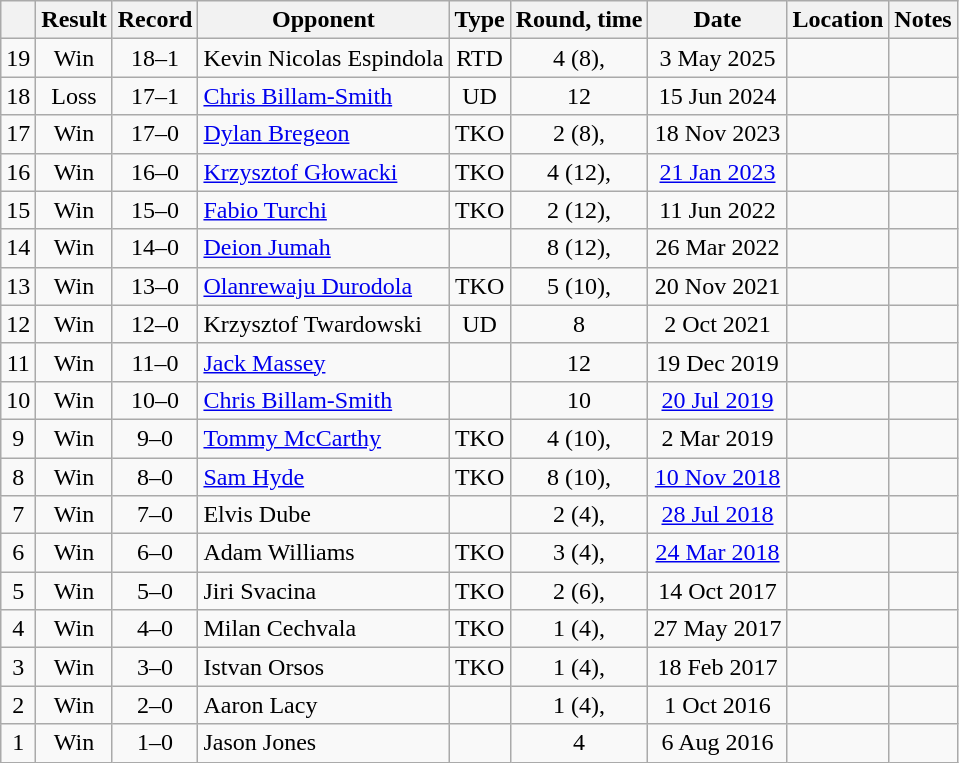<table class="wikitable" style="text-align:center">
<tr>
<th></th>
<th>Result</th>
<th>Record</th>
<th>Opponent</th>
<th>Type</th>
<th>Round, time</th>
<th>Date</th>
<th>Location</th>
<th>Notes</th>
</tr>
<tr>
<td>19</td>
<td>Win</td>
<td>18–1</td>
<td style= "text-align:left;">Kevin Nicolas Espindola</td>
<td>RTD</td>
<td>4 (8), </td>
<td>3 May 2025</td>
<td style="text-align:left;"></td>
<td></td>
</tr>
<tr>
<td>18</td>
<td>Loss</td>
<td>17–1</td>
<td style= "text-align:left;"><a href='#'>Chris Billam-Smith</a></td>
<td>UD</td>
<td>12</td>
<td>15 Jun 2024</td>
<td style="text-align:left;"></td>
<td style="text-align:left;"></td>
</tr>
<tr>
<td>17</td>
<td>Win</td>
<td>17–0</td>
<td style= "text-align:left;"><a href='#'>Dylan Bregeon</a></td>
<td>TKO</td>
<td>2 (8), </td>
<td>18 Nov 2023</td>
<td style="text-align:left;"></td>
<td></td>
</tr>
<tr>
<td>16</td>
<td>Win</td>
<td>16–0</td>
<td style= "text-align:left;"><a href='#'>Krzysztof Głowacki</a></td>
<td>TKO</td>
<td>4 (12), </td>
<td><a href='#'>21 Jan 2023</a></td>
<td style="text-align:left;"></td>
<td></td>
</tr>
<tr>
<td>15</td>
<td>Win</td>
<td>15–0</td>
<td style= "text-align:left;"><a href='#'>Fabio Turchi</a></td>
<td>TKO</td>
<td>2 (12), </td>
<td>11 Jun 2022</td>
<td style="text-align:left;"></td>
<td></td>
</tr>
<tr>
<td>14</td>
<td>Win</td>
<td>14–0</td>
<td style="text-align:left;"><a href='#'>Deion Jumah</a></td>
<td></td>
<td>8 (12), </td>
<td>26 Mar 2022</td>
<td style="text-align:left;"></td>
<td></td>
</tr>
<tr>
<td>13</td>
<td>Win</td>
<td>13–0</td>
<td style="text-align:left;"><a href='#'>Olanrewaju Durodola</a></td>
<td>TKO</td>
<td>5 (10), </td>
<td>20 Nov 2021</td>
<td style="text-align:left;"></td>
<td style="text-align:left;"></td>
</tr>
<tr>
<td>12</td>
<td>Win</td>
<td>12–0</td>
<td style="text-align:left;">Krzysztof Twardowski</td>
<td>UD</td>
<td>8</td>
<td>2 Oct 2021</td>
<td style="text-align:left;"></td>
<td></td>
</tr>
<tr>
<td>11</td>
<td>Win</td>
<td>11–0</td>
<td style= "text-align:left;"><a href='#'>Jack Massey</a></td>
<td></td>
<td>12</td>
<td>19 Dec 2019</td>
<td style="text-align:left;"></td>
<td style="text-align:left;"></td>
</tr>
<tr>
<td>10</td>
<td>Win</td>
<td>10–0</td>
<td style= "text-align:left;"><a href='#'>Chris Billam-Smith</a></td>
<td></td>
<td>10</td>
<td><a href='#'>20 Jul 2019</a></td>
<td style="text-align:left;"></td>
<td style="text-align:left;"></td>
</tr>
<tr>
<td>9</td>
<td>Win</td>
<td>9–0</td>
<td style= "text-align:left;"><a href='#'>Tommy McCarthy</a></td>
<td>TKO</td>
<td>4 (10), </td>
<td>2 Mar 2019</td>
<td style="text-align:left;"></td>
<td style="text-align:left;"></td>
</tr>
<tr>
<td>8</td>
<td>Win</td>
<td>8–0</td>
<td style= "text-align:left;"><a href='#'>Sam Hyde</a></td>
<td>TKO</td>
<td>8 (10), </td>
<td><a href='#'>10 Nov 2018</a></td>
<td style="text-align:left;"></td>
<td style="text-align:left;"></td>
</tr>
<tr>
<td>7</td>
<td>Win</td>
<td>7–0</td>
<td style= "text-align:left;">Elvis Dube</td>
<td></td>
<td>2 (4), </td>
<td><a href='#'>28 Jul 2018</a></td>
<td style="text-align:left;"></td>
<td></td>
</tr>
<tr>
<td>6</td>
<td>Win</td>
<td>6–0</td>
<td style= "text-align:left;">Adam Williams</td>
<td>TKO</td>
<td>3 (4), </td>
<td><a href='#'>24 Mar 2018</a></td>
<td style="text-align:left;"></td>
<td></td>
</tr>
<tr>
<td>5</td>
<td>Win</td>
<td>5–0</td>
<td style= "text-align:left;">Jiri Svacina</td>
<td>TKO</td>
<td>2 (6), </td>
<td>14 Oct 2017</td>
<td style="text-align:left;"></td>
<td></td>
</tr>
<tr>
<td>4</td>
<td>Win</td>
<td>4–0</td>
<td style= "text-align:left;">Milan Cechvala</td>
<td>TKO</td>
<td>1 (4), </td>
<td>27 May 2017</td>
<td style="text-align:left;"></td>
<td></td>
</tr>
<tr>
<td>3</td>
<td>Win</td>
<td>3–0</td>
<td style= "text-align:left;">Istvan Orsos</td>
<td>TKO</td>
<td>1 (4), </td>
<td>18 Feb 2017</td>
<td style="text-align:left;"></td>
<td></td>
</tr>
<tr>
<td>2</td>
<td>Win</td>
<td>2–0</td>
<td style= "text-align:left;">Aaron Lacy</td>
<td></td>
<td>1 (4), </td>
<td>1 Oct 2016</td>
<td style="text-align:left;"></td>
<td></td>
</tr>
<tr>
<td>1</td>
<td>Win</td>
<td>1–0</td>
<td style= "text-align:left;">Jason Jones</td>
<td></td>
<td>4</td>
<td>6 Aug 2016</td>
<td style="text-align:left;"></td>
<td></td>
</tr>
</table>
